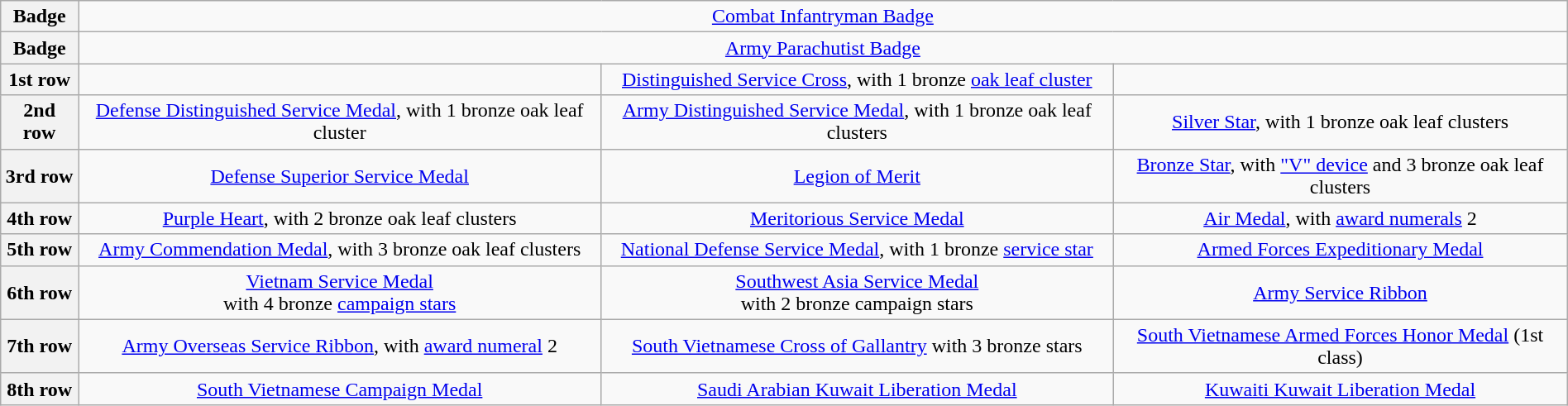<table class="wikitable" style="margin:1em auto; text-align:center;">
<tr>
<th>Badge</th>
<td colspan="3"><a href='#'>Combat Infantryman Badge</a></td>
</tr>
<tr>
<th>Badge</th>
<td colspan="3"><a href='#'>Army Parachutist Badge</a></td>
</tr>
<tr>
<th>1st row</th>
<td></td>
<td><a href='#'>Distinguished Service Cross</a>, with 1 bronze <a href='#'>oak leaf cluster</a></td>
<td></td>
</tr>
<tr>
<th>2nd row</th>
<td><a href='#'>Defense Distinguished Service Medal</a>, with 1 bronze oak leaf cluster</td>
<td><a href='#'>Army Distinguished Service Medal</a>, with 1 bronze oak leaf clusters</td>
<td><a href='#'>Silver Star</a>, with 1 bronze oak leaf clusters</td>
</tr>
<tr>
<th>3rd row</th>
<td><a href='#'>Defense Superior Service Medal</a></td>
<td><a href='#'>Legion of Merit</a></td>
<td><a href='#'>Bronze Star</a>, with <a href='#'>"V" device</a> and 3 bronze oak leaf clusters</td>
</tr>
<tr>
<th>4th row</th>
<td><a href='#'>Purple Heart</a>, with 2 bronze oak leaf clusters</td>
<td><a href='#'>Meritorious Service Medal</a></td>
<td><a href='#'>Air Medal</a>, with <a href='#'>award numerals</a> 2</td>
</tr>
<tr>
<th>5th row</th>
<td><a href='#'>Army Commendation Medal</a>, with 3 bronze oak leaf clusters</td>
<td><a href='#'>National Defense Service Medal</a>, with 1 bronze <a href='#'>service star</a></td>
<td><a href='#'>Armed Forces Expeditionary Medal</a></td>
</tr>
<tr>
<th>6th row</th>
<td><a href='#'>Vietnam Service Medal</a><br>with 4 bronze <a href='#'>campaign stars</a></td>
<td><a href='#'>Southwest Asia Service Medal</a><br>with 2 bronze campaign stars</td>
<td><a href='#'>Army Service Ribbon</a></td>
</tr>
<tr>
<th>7th row</th>
<td><a href='#'>Army Overseas Service Ribbon</a>, with <a href='#'>award numeral</a> 2</td>
<td><a href='#'>South Vietnamese Cross of Gallantry</a> with 3 bronze stars</td>
<td><a href='#'>South Vietnamese Armed Forces Honor Medal</a> (1st class)</td>
</tr>
<tr>
<th>8th row</th>
<td><a href='#'>South Vietnamese Campaign Medal</a></td>
<td><a href='#'>Saudi Arabian Kuwait Liberation Medal</a></td>
<td><a href='#'>Kuwaiti Kuwait Liberation Medal</a></td>
</tr>
</table>
